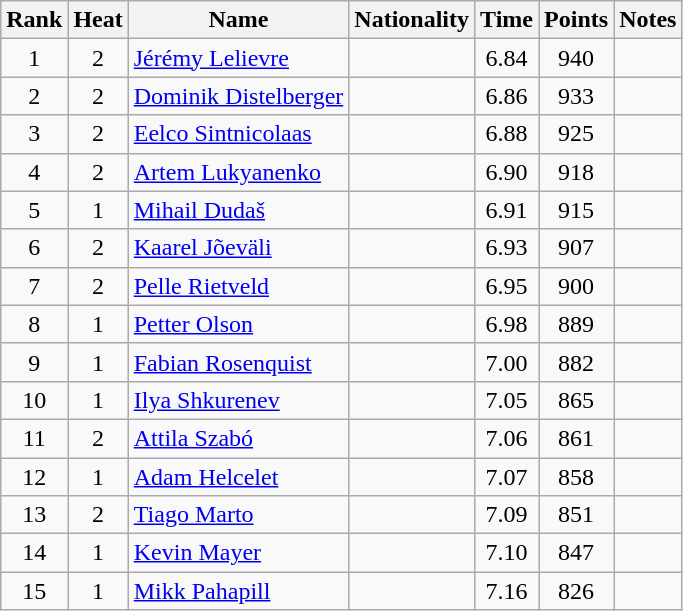<table class="wikitable sortable" style="text-align:center">
<tr>
<th>Rank</th>
<th>Heat</th>
<th>Name</th>
<th>Nationality</th>
<th>Time</th>
<th>Points</th>
<th>Notes</th>
</tr>
<tr>
<td>1</td>
<td>2</td>
<td align=left><a href='#'>Jérémy Lelievre</a></td>
<td align=left></td>
<td>6.84</td>
<td>940</td>
<td></td>
</tr>
<tr>
<td>2</td>
<td>2</td>
<td align=left><a href='#'>Dominik Distelberger</a></td>
<td align=left></td>
<td>6.86</td>
<td>933</td>
<td></td>
</tr>
<tr>
<td>3</td>
<td>2</td>
<td align=left><a href='#'>Eelco Sintnicolaas</a></td>
<td align=left></td>
<td>6.88</td>
<td>925</td>
<td></td>
</tr>
<tr>
<td>4</td>
<td>2</td>
<td align=left><a href='#'>Artem Lukyanenko</a></td>
<td align=left></td>
<td>6.90</td>
<td>918</td>
<td></td>
</tr>
<tr>
<td>5</td>
<td>1</td>
<td align=left><a href='#'>Mihail Dudaš</a></td>
<td align=left></td>
<td>6.91</td>
<td>915</td>
<td></td>
</tr>
<tr>
<td>6</td>
<td>2</td>
<td align=left><a href='#'>Kaarel Jõeväli</a></td>
<td align=left></td>
<td>6.93</td>
<td>907</td>
<td></td>
</tr>
<tr>
<td>7</td>
<td>2</td>
<td align=left><a href='#'>Pelle Rietveld</a></td>
<td align=left></td>
<td>6.95</td>
<td>900</td>
<td></td>
</tr>
<tr>
<td>8</td>
<td>1</td>
<td align=left><a href='#'>Petter Olson</a></td>
<td align=left></td>
<td>6.98</td>
<td>889</td>
<td></td>
</tr>
<tr>
<td>9</td>
<td>1</td>
<td align=left><a href='#'>Fabian Rosenquist</a></td>
<td align=left></td>
<td>7.00</td>
<td>882</td>
<td></td>
</tr>
<tr>
<td>10</td>
<td>1</td>
<td align=left><a href='#'>Ilya Shkurenev</a></td>
<td align=left></td>
<td>7.05</td>
<td>865</td>
<td></td>
</tr>
<tr>
<td>11</td>
<td>2</td>
<td align=left><a href='#'>Attila Szabó</a></td>
<td align=left></td>
<td>7.06</td>
<td>861</td>
<td></td>
</tr>
<tr>
<td>12</td>
<td>1</td>
<td align=left><a href='#'>Adam Helcelet</a></td>
<td align=left></td>
<td>7.07</td>
<td>858</td>
<td></td>
</tr>
<tr>
<td>13</td>
<td>2</td>
<td align=left><a href='#'>Tiago Marto</a></td>
<td align=left></td>
<td>7.09</td>
<td>851</td>
<td></td>
</tr>
<tr>
<td>14</td>
<td>1</td>
<td align=left><a href='#'>Kevin Mayer</a></td>
<td align=left></td>
<td>7.10</td>
<td>847</td>
<td></td>
</tr>
<tr>
<td>15</td>
<td>1</td>
<td align=left><a href='#'>Mikk Pahapill</a></td>
<td align=left></td>
<td>7.16</td>
<td>826</td>
<td></td>
</tr>
</table>
